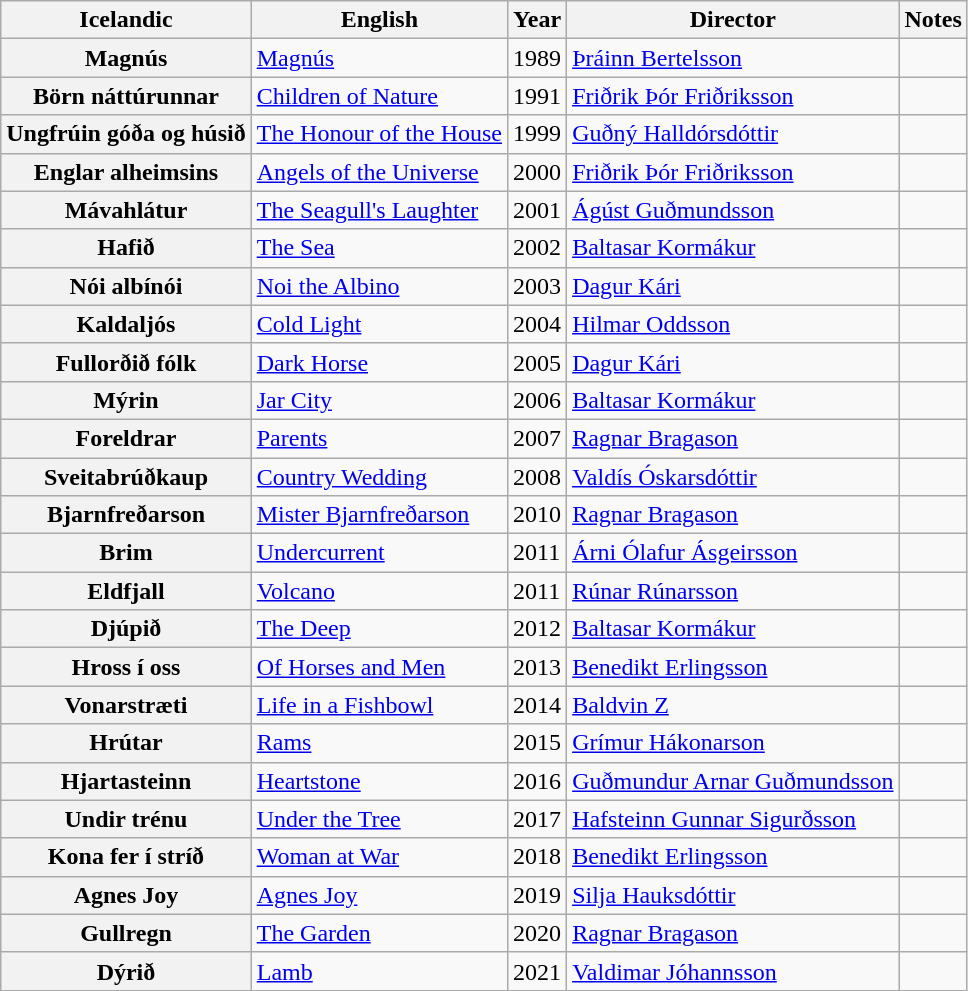<table class="wikitable sortable plainrowheaders">
<tr>
<th scope=col>Icelandic</th>
<th scope=col>English</th>
<th scope=col>Year</th>
<th scope=col>Director</th>
<th scope=col>Notes</th>
</tr>
<tr>
<th scope="row">Magnús</th>
<td><a href='#'>Magnús</a></td>
<td>1989</td>
<td><a href='#'>Þráinn Bertelsson</a></td>
<td></td>
</tr>
<tr>
<th scope="row">Börn náttúrunnar</th>
<td><a href='#'>Children of Nature</a></td>
<td>1991</td>
<td><a href='#'>Friðrik Þór Friðriksson</a></td>
<td></td>
</tr>
<tr>
<th scope="row">Ungfrúin góða og húsið</th>
<td><a href='#'>The Honour of the House</a></td>
<td>1999</td>
<td><a href='#'>Guðný Halldórsdóttir</a></td>
<td></td>
</tr>
<tr>
<th scope="row">Englar alheimsins</th>
<td><a href='#'>Angels of the Universe</a></td>
<td>2000</td>
<td><a href='#'>Friðrik Þór Friðriksson</a></td>
<td></td>
</tr>
<tr>
<th scope="row">Mávahlátur</th>
<td><a href='#'>The Seagull's Laughter</a></td>
<td>2001</td>
<td><a href='#'>Ágúst Guðmundsson</a></td>
<td></td>
</tr>
<tr>
<th scope="row">Hafið</th>
<td><a href='#'>The Sea</a></td>
<td>2002</td>
<td><a href='#'>Baltasar Kormákur</a></td>
<td></td>
</tr>
<tr>
<th scope="row">Nói albínói</th>
<td><a href='#'>Noi the Albino</a></td>
<td>2003</td>
<td><a href='#'>Dagur Kári</a></td>
<td></td>
</tr>
<tr>
<th scope="row">Kaldaljós</th>
<td><a href='#'>Cold Light</a></td>
<td>2004</td>
<td><a href='#'>Hilmar Oddsson</a></td>
<td></td>
</tr>
<tr>
<th scope="row">Fullorðið fólk</th>
<td><a href='#'>Dark Horse</a></td>
<td>2005</td>
<td><a href='#'>Dagur Kári</a></td>
<td></td>
</tr>
<tr>
<th scope="row">Mýrin</th>
<td><a href='#'>Jar City</a></td>
<td>2006</td>
<td><a href='#'>Baltasar Kormákur</a></td>
<td></td>
</tr>
<tr>
<th scope="row">Foreldrar</th>
<td><a href='#'>Parents</a></td>
<td>2007</td>
<td><a href='#'>Ragnar Bragason</a></td>
<td></td>
</tr>
<tr>
<th scope="row">Sveitabrúðkaup</th>
<td><a href='#'>Country Wedding</a></td>
<td>2008</td>
<td><a href='#'>Valdís Óskarsdóttir</a></td>
<td></td>
</tr>
<tr>
<th scope="row">Bjarnfreðarson</th>
<td><a href='#'>Mister Bjarnfreðarson</a></td>
<td>2010</td>
<td><a href='#'>Ragnar Bragason</a></td>
<td></td>
</tr>
<tr>
<th scope="row">Brim</th>
<td><a href='#'>Undercurrent</a></td>
<td>2011</td>
<td><a href='#'>Árni Ólafur Ásgeirsson</a></td>
<td></td>
</tr>
<tr>
<th scope="row">Eldfjall</th>
<td><a href='#'>Volcano</a></td>
<td>2011</td>
<td><a href='#'>Rúnar Rúnarsson</a></td>
<td></td>
</tr>
<tr>
<th scope="row">Djúpið</th>
<td><a href='#'>The Deep</a></td>
<td>2012</td>
<td><a href='#'>Baltasar Kormákur</a></td>
<td></td>
</tr>
<tr>
<th scope="row">Hross í oss</th>
<td><a href='#'>Of Horses and Men</a></td>
<td>2013</td>
<td><a href='#'>Benedikt Erlingsson</a></td>
<td></td>
</tr>
<tr>
<th scope="row">Vonarstræti</th>
<td><a href='#'>Life in a Fishbowl</a></td>
<td>2014</td>
<td><a href='#'>Baldvin Z</a></td>
<td></td>
</tr>
<tr>
<th scope="row">Hrútar</th>
<td><a href='#'>Rams</a></td>
<td>2015</td>
<td><a href='#'>Grímur Hákonarson</a></td>
<td></td>
</tr>
<tr>
<th scope="row">Hjartasteinn</th>
<td><a href='#'>Heartstone</a></td>
<td>2016</td>
<td><a href='#'>Guðmundur Arnar Guðmundsson</a></td>
<td></td>
</tr>
<tr>
<th scope="row">Undir trénu</th>
<td><a href='#'>Under the Tree</a></td>
<td>2017</td>
<td><a href='#'>Hafsteinn Gunnar Sigurðsson</a></td>
<td></td>
</tr>
<tr>
<th scope="row">Kona fer í stríð</th>
<td><a href='#'>Woman at War</a></td>
<td>2018</td>
<td><a href='#'>Benedikt Erlingsson</a></td>
<td></td>
</tr>
<tr>
<th scope="row">Agnes Joy</th>
<td><a href='#'>Agnes Joy</a></td>
<td>2019</td>
<td><a href='#'>Silja Hauksdóttir</a></td>
<td></td>
</tr>
<tr>
<th scope="row">Gullregn</th>
<td><a href='#'>The Garden</a></td>
<td>2020</td>
<td><a href='#'>Ragnar Bragason</a></td>
<td></td>
</tr>
<tr>
<th scope="row">Dýrið</th>
<td><a href='#'>Lamb</a></td>
<td>2021</td>
<td><a href='#'>Valdimar Jóhannsson</a></td>
<td></td>
</tr>
</table>
